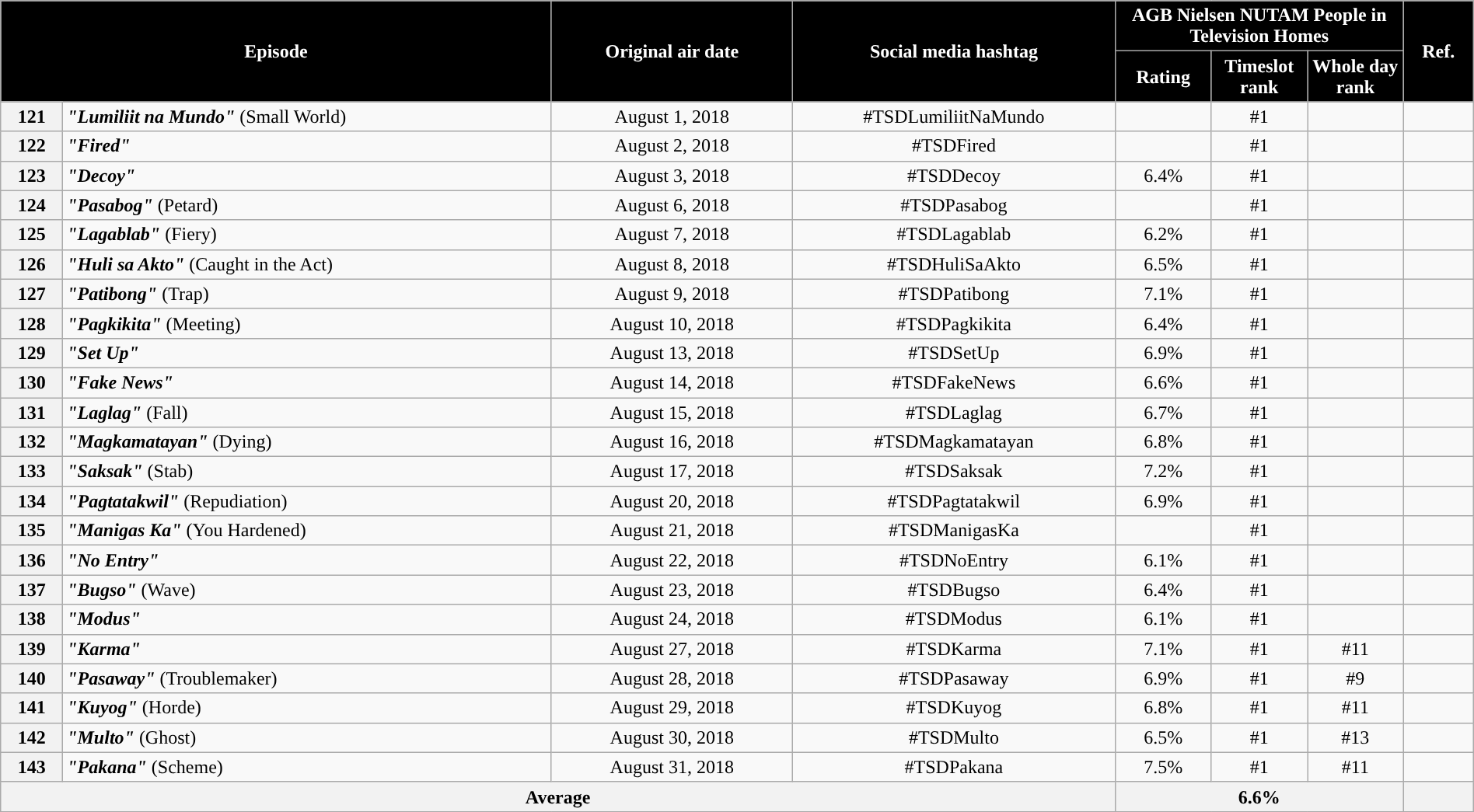<table class="wikitable" style="text-align:center; font-size:100%; line-height:18px;" width="100%">
<tr>
<th style="background-color:#000000; color:#ffffff;" colspan="2" rowspan="2">Episode</th>
<th style="background-color:#000000; color:white" rowspan="2">Original air date</th>
<th style="background-color:#000000; color:white" rowspan="2">Social media hashtag</th>
<th style="background-color:#000000; color:#ffffff;" colspan="3">AGB Nielsen NUTAM People in Television Homes</th>
<th style="background-color:#000000; color:#ffffff;" rowspan="2">Ref.</th>
</tr>
<tr>
<th style="background-color:#000000; width:75px; color:#ffffff;">Rating</th>
<th style="background-color:#000000; width:75px; color:#ffffff;">Timeslot<br>rank</th>
<th style="background-color:#000000; width:75px; color:#ffffff;">Whole day<br>rank</th>
</tr>
<tr>
<th>121</th>
<td style="text-align: left;"><strong><em>"Lumiliit na Mundo"</em></strong> (Small World)</td>
<td>August 1, 2018</td>
<td>#TSDLumiliitNaMundo</td>
<td></td>
<td>#1</td>
<td></td>
<td></td>
</tr>
<tr>
<th>122</th>
<td style="text-align: left;"><strong><em>"Fired"</em></strong></td>
<td>August 2, 2018</td>
<td>#TSDFired</td>
<td></td>
<td>#1</td>
<td></td>
<td></td>
</tr>
<tr>
<th>123</th>
<td style="text-align: left;"><strong><em>"Decoy"</em></strong></td>
<td>August 3, 2018</td>
<td>#TSDDecoy</td>
<td>6.4%</td>
<td>#1</td>
<td></td>
<td></td>
</tr>
<tr>
<th>124</th>
<td style="text-align: left;"><strong><em>"Pasabog"</em></strong> (Petard)</td>
<td>August 6, 2018</td>
<td>#TSDPasabog</td>
<td></td>
<td>#1</td>
<td></td>
<td></td>
</tr>
<tr>
<th>125</th>
<td style="text-align: left;"><strong><em>"Lagablab"</em></strong> (Fiery)</td>
<td>August 7, 2018</td>
<td>#TSDLagablab</td>
<td>6.2%</td>
<td>#1</td>
<td></td>
<td></td>
</tr>
<tr>
<th>126</th>
<td style="text-align: left;"><strong><em>"Huli sa Akto"</em></strong> (Caught in the Act)</td>
<td>August 8, 2018</td>
<td>#TSDHuliSaAkto</td>
<td>6.5%</td>
<td>#1</td>
<td></td>
<td></td>
</tr>
<tr>
<th>127</th>
<td style="text-align: left;"><strong><em>"Patibong"</em></strong> (Trap)</td>
<td>August 9, 2018</td>
<td>#TSDPatibong</td>
<td>7.1%</td>
<td>#1</td>
<td></td>
<td></td>
</tr>
<tr>
<th>128</th>
<td style="text-align: left;"><strong><em>"Pagkikita"</em></strong> (Meeting)</td>
<td>August 10, 2018</td>
<td>#TSDPagkikita</td>
<td>6.4%</td>
<td>#1</td>
<td></td>
<td></td>
</tr>
<tr>
<th>129</th>
<td style="text-align: left;"><strong><em>"Set Up"</em></strong></td>
<td>August 13, 2018</td>
<td>#TSDSetUp</td>
<td>6.9%</td>
<td>#1</td>
<td></td>
<td></td>
</tr>
<tr>
<th>130</th>
<td style="text-align: left;"><strong><em>"Fake News"</em></strong></td>
<td>August 14, 2018</td>
<td>#TSDFakeNews</td>
<td>6.6%</td>
<td>#1</td>
<td></td>
<td></td>
</tr>
<tr>
<th>131</th>
<td style="text-align: left;"><strong><em>"Laglag"</em></strong> (Fall)</td>
<td>August 15, 2018</td>
<td>#TSDLaglag</td>
<td>6.7%</td>
<td>#1</td>
<td></td>
<td></td>
</tr>
<tr>
<th>132</th>
<td style="text-align: left;"><strong><em>"Magkamatayan"</em></strong> (Dying)</td>
<td>August 16, 2018</td>
<td>#TSDMagkamatayan</td>
<td>6.8%</td>
<td>#1</td>
<td></td>
<td></td>
</tr>
<tr>
<th>133</th>
<td style="text-align: left;"><strong><em>"Saksak"</em></strong> (Stab)</td>
<td>August 17, 2018</td>
<td>#TSDSaksak</td>
<td>7.2%</td>
<td>#1</td>
<td></td>
<td></td>
</tr>
<tr>
<th>134</th>
<td style="text-align: left;"><strong><em>"Pagtatakwil"</em></strong> (Repudiation)</td>
<td>August 20, 2018</td>
<td>#TSDPagtatakwil</td>
<td>6.9%</td>
<td>#1</td>
<td></td>
<td></td>
</tr>
<tr>
<th>135</th>
<td style="text-align: left;"><strong><em>"Manigas Ka"</em></strong> (You Hardened)</td>
<td>August 21, 2018</td>
<td>#TSDManigasKa</td>
<td></td>
<td>#1</td>
<td></td>
<td></td>
</tr>
<tr>
<th>136</th>
<td style="text-align: left;"><strong><em>"No Entry"</em></strong></td>
<td>August 22, 2018</td>
<td>#TSDNoEntry</td>
<td>6.1%</td>
<td>#1</td>
<td></td>
<td></td>
</tr>
<tr>
<th>137</th>
<td style="text-align: left;"><strong><em>"Bugso"</em></strong> (Wave)</td>
<td>August 23, 2018</td>
<td>#TSDBugso</td>
<td>6.4%</td>
<td>#1</td>
<td></td>
<td></td>
</tr>
<tr>
<th>138</th>
<td style="text-align: left;"><strong><em>"Modus"</em></strong></td>
<td>August 24, 2018</td>
<td>#TSDModus</td>
<td>6.1%</td>
<td>#1</td>
<td></td>
<td></td>
</tr>
<tr>
<th>139</th>
<td style="text-align: left;"><strong><em>"Karma"</em></strong></td>
<td>August 27, 2018</td>
<td>#TSDKarma</td>
<td>7.1%</td>
<td>#1</td>
<td>#11</td>
<td></td>
</tr>
<tr>
<th>140</th>
<td style="text-align: left;"><strong><em>"Pasaway"</em></strong> (Troublemaker)</td>
<td>August 28, 2018</td>
<td>#TSDPasaway</td>
<td>6.9%</td>
<td>#1</td>
<td>#9</td>
<td></td>
</tr>
<tr>
<th>141</th>
<td style="text-align: left;"><strong><em>"Kuyog"</em></strong> (Horde)</td>
<td>August 29, 2018</td>
<td>#TSDKuyog</td>
<td>6.8%</td>
<td>#1</td>
<td>#11</td>
<td></td>
</tr>
<tr>
<th>142</th>
<td style="text-align: left;"><strong><em>"Multo"</em></strong> (Ghost)</td>
<td>August 30, 2018</td>
<td>#TSDMulto</td>
<td>6.5%</td>
<td>#1</td>
<td>#13</td>
<td></td>
</tr>
<tr>
<th>143</th>
<td style="text-align: left;"><strong><em>"Pakana"</em></strong> (Scheme)</td>
<td>August 31, 2018</td>
<td>#TSDPakana</td>
<td>7.5%</td>
<td>#1</td>
<td>#11</td>
<td></td>
</tr>
<tr>
<th colspan="4">Average</th>
<th colspan="3">6.6%</th>
<th></th>
</tr>
<tr>
</tr>
</table>
